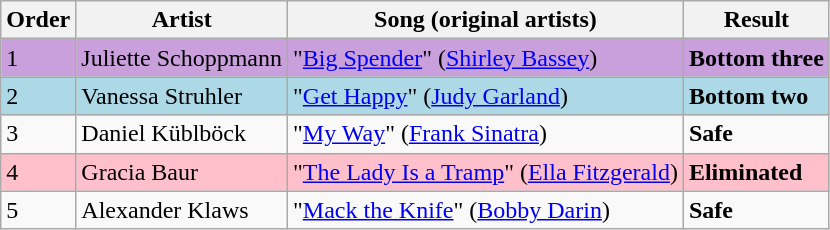<table class=wikitable>
<tr>
<th>Order</th>
<th>Artist</th>
<th>Song (original artists)</th>
<th>Result</th>
</tr>
<tr style ="background:#C9A0DC">
<td>1</td>
<td>Juliette Schoppmann</td>
<td>"<a href='#'>Big Spender</a>" (<a href='#'>Shirley Bassey</a>)</td>
<td><strong>Bottom three</strong></td>
</tr>
<tr style="background:lightblue;">
<td>2</td>
<td>Vanessa Struhler</td>
<td>"<a href='#'>Get Happy</a>" (<a href='#'>Judy Garland</a>)</td>
<td><strong>Bottom two</strong></td>
</tr>
<tr>
<td>3</td>
<td>Daniel Küblböck</td>
<td>"<a href='#'>My Way</a>" (<a href='#'>Frank Sinatra</a>)</td>
<td><strong>Safe</strong></td>
</tr>
<tr style="background:pink;">
<td>4</td>
<td>Gracia Baur</td>
<td>"<a href='#'>The Lady Is a Tramp</a>" (<a href='#'>Ella Fitzgerald</a>)</td>
<td><strong>Eliminated</strong></td>
</tr>
<tr>
<td>5</td>
<td>Alexander Klaws</td>
<td>"<a href='#'>Mack the Knife</a>" (<a href='#'>Bobby Darin</a>)</td>
<td><strong>Safe</strong></td>
</tr>
</table>
